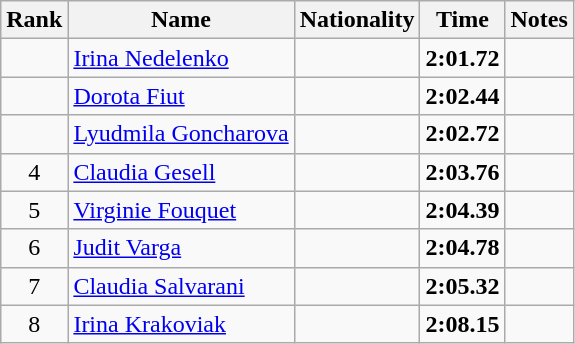<table class="wikitable sortable" style="text-align:center">
<tr>
<th>Rank</th>
<th>Name</th>
<th>Nationality</th>
<th>Time</th>
<th>Notes</th>
</tr>
<tr>
<td></td>
<td align=left><a href='#'>Irina Nedelenko</a></td>
<td align=left></td>
<td><strong>2:01.72</strong></td>
<td></td>
</tr>
<tr>
<td></td>
<td align=left><a href='#'>Dorota Fiut</a></td>
<td align=left></td>
<td><strong>2:02.44</strong></td>
<td></td>
</tr>
<tr>
<td></td>
<td align=left><a href='#'>Lyudmila Goncharova</a></td>
<td align=left></td>
<td><strong>2:02.72</strong></td>
<td></td>
</tr>
<tr>
<td>4</td>
<td align=left><a href='#'>Claudia Gesell</a></td>
<td align=left></td>
<td><strong>2:03.76</strong></td>
<td></td>
</tr>
<tr>
<td>5</td>
<td align=left><a href='#'>Virginie Fouquet</a></td>
<td align=left></td>
<td><strong>2:04.39</strong></td>
<td></td>
</tr>
<tr>
<td>6</td>
<td align=left><a href='#'>Judit Varga</a></td>
<td align=left></td>
<td><strong>2:04.78</strong></td>
<td></td>
</tr>
<tr>
<td>7</td>
<td align=left><a href='#'>Claudia Salvarani</a></td>
<td align=left></td>
<td><strong>2:05.32</strong></td>
<td></td>
</tr>
<tr>
<td>8</td>
<td align=left><a href='#'>Irina Krakoviak</a></td>
<td align=left></td>
<td><strong>2:08.15</strong></td>
<td></td>
</tr>
</table>
